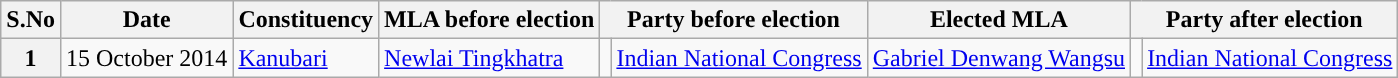<table class="wikitable sortable">
<tr>
<th>S.No</th>
<th>Date</th>
<th>Constituency</th>
<th>MLA before election</th>
<th colspan="2">Party before election</th>
<th>Elected MLA</th>
<th colspan="2">Party after election</th>
</tr>
<tr>
<th>1</th>
<td>15 October 2014</td>
<td><a href='#'>Kanubari</a></td>
<td><a href='#'>Newlai Tingkhatra</a></td>
<td></td>
<td><a href='#'>Indian National Congress</a></td>
<td><a href='#'>Gabriel Denwang Wangsu</a></td>
<td></td>
<td><a href='#'>Indian National Congress</a></td>
</tr>
</table>
